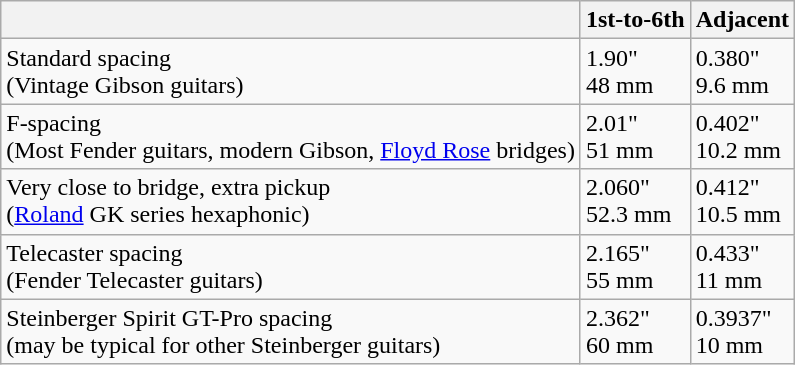<table class="wikitable">
<tr>
<th></th>
<th>1st-to-6th</th>
<th>Adjacent</th>
</tr>
<tr>
<td>Standard spacing<br>(Vintage Gibson guitars)</td>
<td>1.90"<br>48 mm</td>
<td>0.380"<br>9.6 mm</td>
</tr>
<tr>
<td>F-spacing<br>(Most Fender guitars, modern Gibson, <a href='#'>Floyd Rose</a> bridges)</td>
<td>2.01"<br>51 mm</td>
<td>0.402"<br>10.2 mm</td>
</tr>
<tr>
<td>Very close to bridge, extra pickup<br>(<a href='#'>Roland</a> GK series hexaphonic)</td>
<td>2.060"<br>52.3 mm</td>
<td>0.412"<br>10.5 mm</td>
</tr>
<tr>
<td>Telecaster spacing<br>(Fender Telecaster guitars)</td>
<td>2.165"<br>55 mm</td>
<td>0.433"<br>11 mm</td>
</tr>
<tr>
<td>Steinberger Spirit GT-Pro spacing<br>(may be typical for other Steinberger guitars)</td>
<td>2.362"<br>60 mm</td>
<td>0.3937"<br>10 mm</td>
</tr>
</table>
